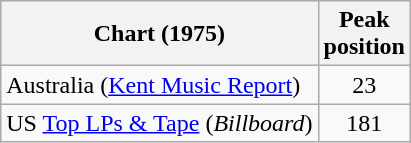<table class="wikitable">
<tr>
<th>Chart (1975)</th>
<th>Peak<br>position</th>
</tr>
<tr>
<td>Australia (<a href='#'>Kent Music Report</a>)</td>
<td style="text-align:center;">23</td>
</tr>
<tr>
<td>US <a href='#'>Top LPs & Tape</a> (<em>Billboard</em>)</td>
<td align="center">181</td>
</tr>
</table>
